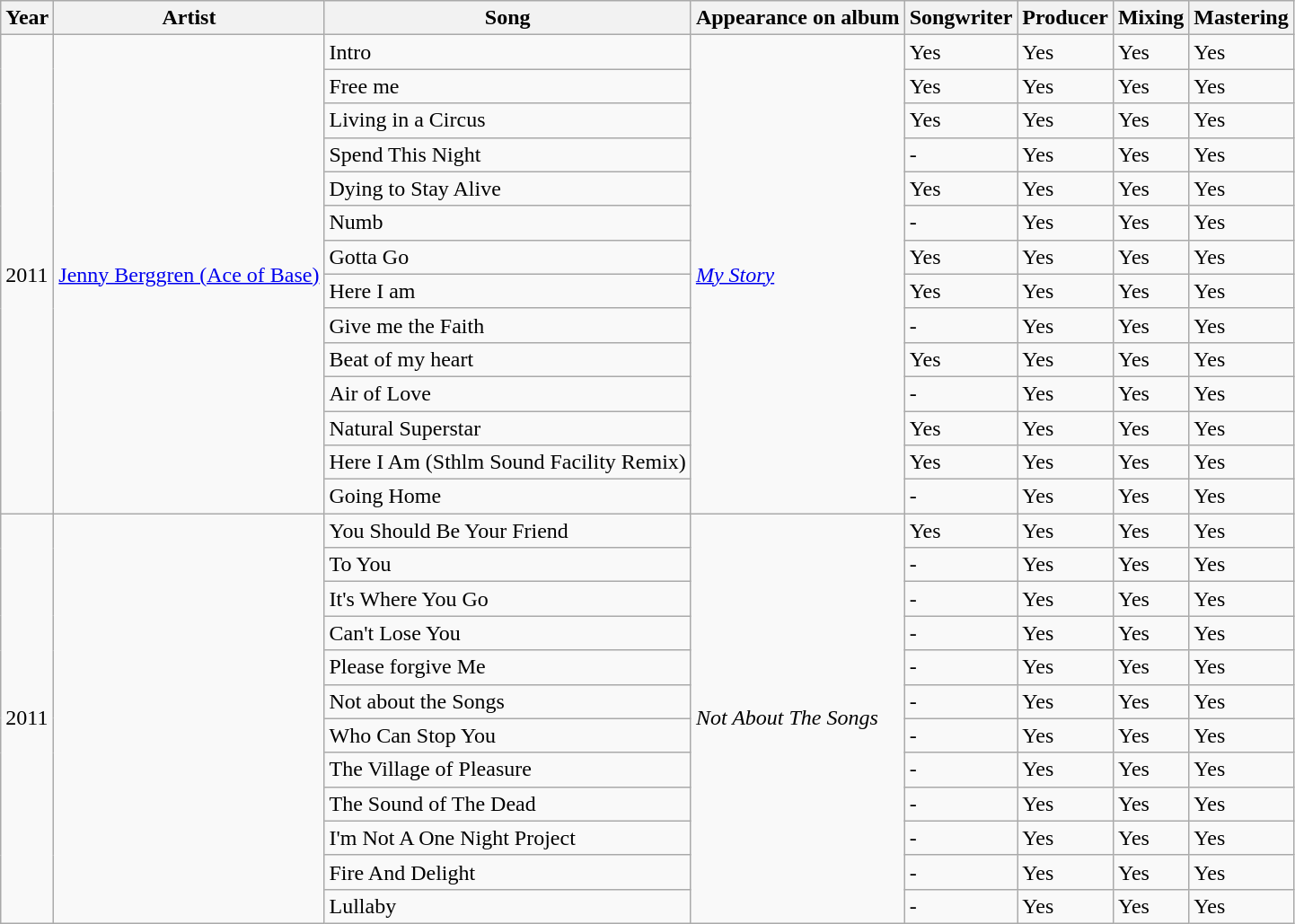<table class=wikitable>
<tr>
<th>Year</th>
<th>Artist</th>
<th>Song</th>
<th>Appearance on album</th>
<th>Songwriter</th>
<th>Producer</th>
<th>Mixing</th>
<th>Mastering</th>
</tr>
<tr>
<td rowspan=14>2011</td>
<td rowspan=14><a href='#'>Jenny Berggren (Ace of Base)</a></td>
<td>Intro</td>
<td rowspan=14><em><a href='#'>My Story</a></em></td>
<td>Yes</td>
<td>Yes</td>
<td>Yes</td>
<td>Yes</td>
</tr>
<tr>
<td>Free me</td>
<td>Yes</td>
<td>Yes</td>
<td>Yes</td>
<td>Yes</td>
</tr>
<tr>
<td>Living in a Circus</td>
<td>Yes</td>
<td>Yes</td>
<td>Yes</td>
<td>Yes</td>
</tr>
<tr>
<td>Spend This Night</td>
<td>-</td>
<td>Yes</td>
<td>Yes</td>
<td>Yes</td>
</tr>
<tr>
<td>Dying to Stay Alive</td>
<td>Yes</td>
<td>Yes</td>
<td>Yes</td>
<td>Yes</td>
</tr>
<tr>
<td>Numb</td>
<td>-</td>
<td>Yes</td>
<td>Yes</td>
<td>Yes</td>
</tr>
<tr>
<td>Gotta Go</td>
<td>Yes</td>
<td>Yes</td>
<td>Yes</td>
<td>Yes</td>
</tr>
<tr>
<td>Here I am</td>
<td>Yes</td>
<td>Yes</td>
<td>Yes</td>
<td>Yes</td>
</tr>
<tr>
<td>Give me the Faith</td>
<td>-</td>
<td>Yes</td>
<td>Yes</td>
<td>Yes</td>
</tr>
<tr>
<td>Beat of my heart</td>
<td>Yes</td>
<td>Yes</td>
<td>Yes</td>
<td>Yes</td>
</tr>
<tr>
<td>Air of Love</td>
<td>-</td>
<td>Yes</td>
<td>Yes</td>
<td>Yes</td>
</tr>
<tr>
<td>Natural Superstar</td>
<td>Yes</td>
<td>Yes</td>
<td>Yes</td>
<td>Yes</td>
</tr>
<tr>
<td>Here I Am (Sthlm Sound Facility Remix)</td>
<td>Yes</td>
<td>Yes</td>
<td>Yes</td>
<td>Yes</td>
</tr>
<tr>
<td>Going Home</td>
<td>-</td>
<td>Yes</td>
<td>Yes</td>
<td>Yes</td>
</tr>
<tr>
<td rowspan=12>2011</td>
<td rowspan=12></td>
<td>You Should Be Your Friend</td>
<td rowspan=12><em>Not About The Songs</em></td>
<td>Yes</td>
<td>Yes</td>
<td>Yes</td>
<td>Yes</td>
</tr>
<tr>
<td>To You</td>
<td>-</td>
<td>Yes</td>
<td>Yes</td>
<td>Yes</td>
</tr>
<tr>
<td>It's Where You Go</td>
<td>-</td>
<td>Yes</td>
<td>Yes</td>
<td>Yes</td>
</tr>
<tr>
<td>Can't Lose You</td>
<td>-</td>
<td>Yes</td>
<td>Yes</td>
<td>Yes</td>
</tr>
<tr>
<td>Please forgive Me</td>
<td>-</td>
<td>Yes</td>
<td>Yes</td>
<td>Yes</td>
</tr>
<tr>
<td>Not about the Songs</td>
<td>-</td>
<td>Yes</td>
<td>Yes</td>
<td>Yes</td>
</tr>
<tr>
<td>Who Can Stop You</td>
<td>-</td>
<td>Yes</td>
<td>Yes</td>
<td>Yes</td>
</tr>
<tr>
<td>The Village of Pleasure</td>
<td>-</td>
<td>Yes</td>
<td>Yes</td>
<td>Yes</td>
</tr>
<tr>
<td>The Sound of The Dead</td>
<td>-</td>
<td>Yes</td>
<td>Yes</td>
<td>Yes</td>
</tr>
<tr>
<td>I'm Not A One Night Project</td>
<td>-</td>
<td>Yes</td>
<td>Yes</td>
<td>Yes</td>
</tr>
<tr>
<td>Fire And Delight</td>
<td>-</td>
<td>Yes</td>
<td>Yes</td>
<td>Yes</td>
</tr>
<tr>
<td>Lullaby</td>
<td>-</td>
<td>Yes</td>
<td>Yes</td>
<td>Yes</td>
</tr>
</table>
